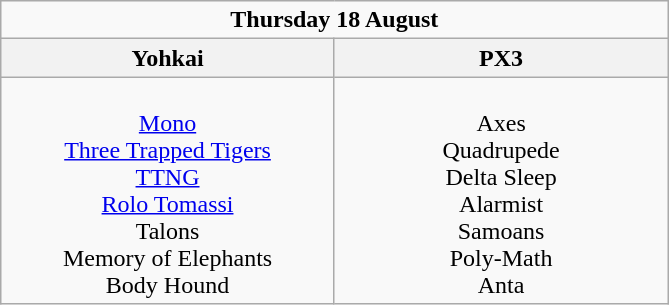<table class="wikitable">
<tr>
<td colspan="4" style="text-align:center;"><strong>Thursday 18 August</strong></td>
</tr>
<tr>
<th>Yohkai</th>
<th>PX3</th>
</tr>
<tr>
<td style="text-align:center; vertical-align:top; width:215px;"><br><a href='#'>Mono</a><br>
<a href='#'>Three Trapped Tigers</a><br>
<a href='#'>TTNG</a><br>
<a href='#'>Rolo Tomassi</a><br>
Talons<br>
Memory of Elephants<br>
Body Hound<br></td>
<td style="text-align:center; vertical-align:top; width:215px;"><br>Axes<br>
Quadrupede<br>
Delta Sleep<br>
Alarmist<br>
Samoans<br>
Poly-Math<br>
Anta<br></td>
</tr>
</table>
